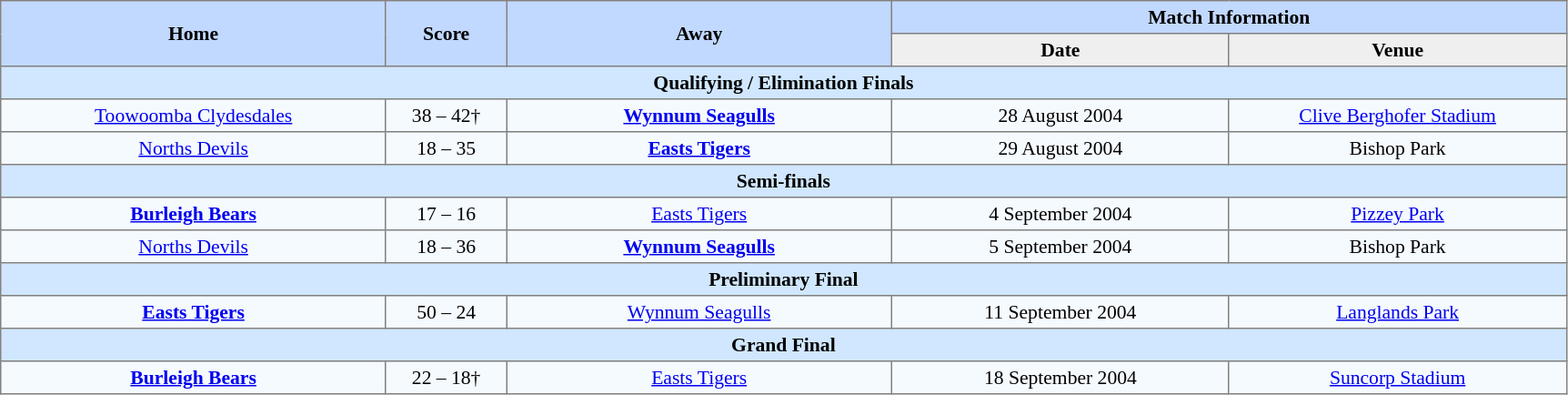<table border=1 style="border-collapse:collapse; font-size:90%; text-align:center;" cellpadding=3 cellspacing=0>
<tr bgcolor=#C1D8FF>
<th rowspan=2 width=16%>Home</th>
<th rowspan=2 width=5%>Score</th>
<th rowspan=2 width=16%>Away</th>
<th colspan=6>Match Information</th>
</tr>
<tr bgcolor=#EFEFEF>
<th width=14%>Date</th>
<th width=14%>Venue</th>
</tr>
<tr bgcolor="#D0E7FF">
<td colspan=7><strong>Qualifying / Elimination Finals</strong></td>
</tr>
<tr bgcolor=#F5FAFF>
<td> <a href='#'>Toowoomba Clydesdales</a></td>
<td>38 – 42†</td>
<td> <strong><a href='#'>Wynnum Seagulls</a></strong></td>
<td>28 August 2004</td>
<td><a href='#'>Clive Berghofer Stadium</a></td>
</tr>
<tr bgcolor=#F5FAFF>
<td> <a href='#'>Norths Devils</a></td>
<td>18 – 35</td>
<td> <strong><a href='#'>Easts Tigers</a></strong></td>
<td>29 August 2004</td>
<td>Bishop Park</td>
</tr>
<tr bgcolor="#D0E7FF">
<td colspan=7><strong>Semi-finals</strong></td>
</tr>
<tr bgcolor=#F5FAFF>
<td> <strong><a href='#'>Burleigh Bears</a></strong></td>
<td>17 – 16</td>
<td> <a href='#'>Easts Tigers</a></td>
<td>4 September 2004</td>
<td><a href='#'>Pizzey Park</a></td>
</tr>
<tr bgcolor=#F5FAFF>
<td> <a href='#'>Norths Devils</a></td>
<td>18 – 36</td>
<td> <strong><a href='#'>Wynnum Seagulls</a></strong></td>
<td>5 September 2004</td>
<td>Bishop Park</td>
</tr>
<tr bgcolor="#D0E7FF">
<td colspan=7><strong>Preliminary Final</strong></td>
</tr>
<tr bgcolor=#F5FAFF>
<td> <strong><a href='#'>Easts Tigers</a></strong></td>
<td>50 – 24</td>
<td> <a href='#'>Wynnum Seagulls</a></td>
<td>11 September 2004</td>
<td><a href='#'>Langlands Park</a></td>
</tr>
<tr bgcolor="#D0E7FF">
<td colspan=7><strong>Grand Final</strong></td>
</tr>
<tr bgcolor=#F5FAFF>
<td> <strong><a href='#'>Burleigh Bears</a></strong></td>
<td>22 – 18†</td>
<td> <a href='#'>Easts Tigers</a></td>
<td>18 September 2004</td>
<td><a href='#'>Suncorp Stadium</a></td>
</tr>
</table>
